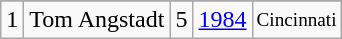<table class="wikitable">
<tr>
</tr>
<tr>
<td>1</td>
<td>Tom Angstadt</td>
<td>5</td>
<td><a href='#'>1984</a></td>
<td style="font-size:80%;">Cincinnati</td>
</tr>
</table>
